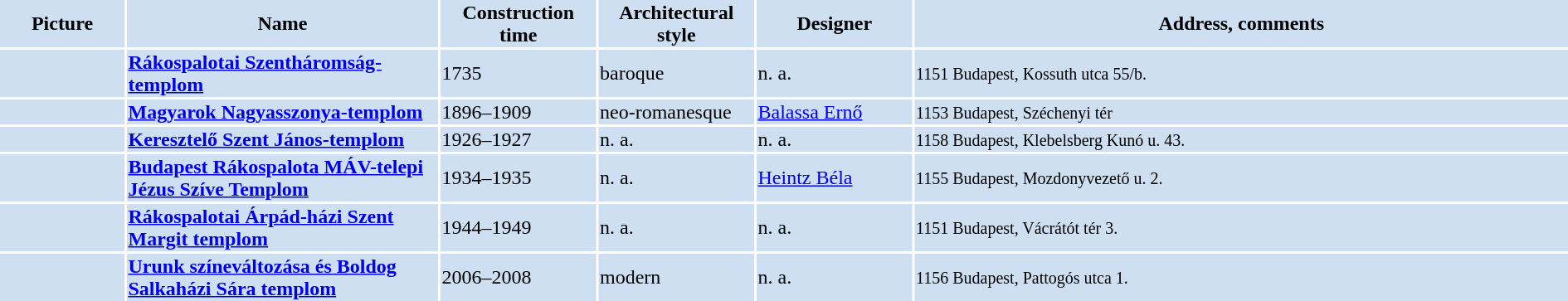<table width="100%">
<tr>
<th bgcolor="#CEDFF2" width="8%">Picture</th>
<th bgcolor="#CEDFF2" width="20%">Name</th>
<th bgcolor="#CEDFF2" width="10%">Construction time</th>
<th bgcolor="#CEDFF2" width="10%">Architectural style</th>
<th bgcolor="#CEDFF2" width="10%">Designer</th>
<th bgcolor="#CEDFF2" width="42%">Address, comments</th>
</tr>
<tr>
<td bgcolor="#CEDFF2"></td>
<td bgcolor="#CEDFF2"><strong><a href='#'>Rákospalotai Szentháromság-templom</a></strong></td>
<td bgcolor="#CEDFF2">1735</td>
<td bgcolor="#CEDFF2">baroque</td>
<td bgcolor="#CEDFF2">n. a.</td>
<td bgcolor="#CEDFF2"><small>1151 Budapest, Kossuth utca 55/b.  </small></td>
</tr>
<tr>
<td bgcolor="#CEDFF2"></td>
<td bgcolor="#CEDFF2"><strong><a href='#'>Magyarok Nagyasszonya-templom</a></strong></td>
<td bgcolor="#CEDFF2">1896–1909</td>
<td bgcolor="#CEDFF2">neo-romanesque</td>
<td bgcolor="#CEDFF2"><a href='#'>Balassa Ernő</a></td>
<td bgcolor="#CEDFF2"><small>1153 Budapest, Széchenyi tér </small></td>
</tr>
<tr>
<td bgcolor="#CEDFF2"></td>
<td bgcolor="#CEDFF2"><strong><a href='#'>Keresztelő Szent János-templom</a></strong></td>
<td bgcolor="#CEDFF2">1926–1927</td>
<td bgcolor="#CEDFF2">n. a.</td>
<td bgcolor="#CEDFF2">n. a.</td>
<td bgcolor="#CEDFF2"><small>1158 Budapest, Klebelsberg Kunó u. 43. </small></td>
</tr>
<tr>
<td bgcolor="#CEDFF2"></td>
<td bgcolor="#CEDFF2"><strong><a href='#'>Budapest Rákospalota MÁV-telepi Jézus Szíve Templom</a></strong></td>
<td bgcolor="#CEDFF2">1934–1935</td>
<td bgcolor="#CEDFF2">n. a.</td>
<td bgcolor="#CEDFF2"><a href='#'>Heintz Béla</a></td>
<td bgcolor="#CEDFF2"><small>1155 Budapest, Mozdonyvezető u. 2. </small></td>
</tr>
<tr>
<td bgcolor="#CEDFF2"></td>
<td bgcolor="#CEDFF2"><strong><a href='#'>Rákospalotai Árpád-házi Szent Margit templom</a></strong></td>
<td bgcolor="#CEDFF2">1944–1949</td>
<td bgcolor="#CEDFF2">n. a.</td>
<td bgcolor="#CEDFF2">n. a.</td>
<td bgcolor="#CEDFF2"><small>1151 Budapest, Vácrátót tér 3. </small></td>
</tr>
<tr>
<td bgcolor="#CEDFF2"></td>
<td bgcolor="#CEDFF2"><strong><a href='#'>Urunk színeváltozása és Boldog Salkaházi Sára templom</a></strong></td>
<td bgcolor="#CEDFF2">2006–2008</td>
<td bgcolor="#CEDFF2">modern</td>
<td bgcolor="#CEDFF2">n. a.</td>
<td bgcolor="#CEDFF2"><small>1156 Budapest, Pattogós utca 1. </small></td>
</tr>
</table>
